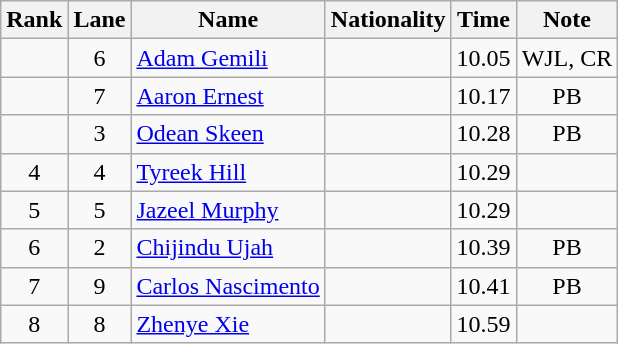<table class="wikitable sortable" style="text-align:center">
<tr>
<th>Rank</th>
<th>Lane</th>
<th>Name</th>
<th>Nationality</th>
<th>Time</th>
<th>Note</th>
</tr>
<tr>
<td></td>
<td>6</td>
<td align=left><a href='#'>Adam Gemili</a></td>
<td align=left></td>
<td>10.05</td>
<td>WJL, CR</td>
</tr>
<tr>
<td></td>
<td>7</td>
<td align=left><a href='#'>Aaron Ernest</a></td>
<td align=left></td>
<td>10.17</td>
<td>PB</td>
</tr>
<tr>
<td></td>
<td>3</td>
<td align=left><a href='#'>Odean Skeen</a></td>
<td align=left></td>
<td>10.28</td>
<td>PB</td>
</tr>
<tr>
<td>4</td>
<td>4</td>
<td align=left><a href='#'>Tyreek Hill</a></td>
<td align=left></td>
<td>10.29</td>
<td></td>
</tr>
<tr>
<td>5</td>
<td>5</td>
<td align=left><a href='#'>Jazeel Murphy</a></td>
<td align=left></td>
<td>10.29</td>
<td></td>
</tr>
<tr>
<td>6</td>
<td>2</td>
<td align=left><a href='#'>Chijindu Ujah</a></td>
<td align=left></td>
<td>10.39</td>
<td>PB</td>
</tr>
<tr>
<td>7</td>
<td>9</td>
<td align=left><a href='#'>Carlos Nascimento</a></td>
<td align=left></td>
<td>10.41</td>
<td>PB</td>
</tr>
<tr>
<td>8</td>
<td>8</td>
<td align=left><a href='#'>Zhenye Xie</a></td>
<td align=left></td>
<td>10.59</td>
<td></td>
</tr>
</table>
